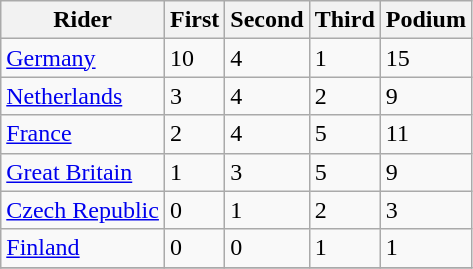<table class="wikitable sortable" style="font-size:100%; text-align:left">
<tr>
<th>Rider</th>
<th>First</th>
<th>Second</th>
<th>Third</th>
<th>Podium</th>
</tr>
<tr>
<td> <a href='#'>Germany</a></td>
<td>10</td>
<td>4</td>
<td>1</td>
<td>15</td>
</tr>
<tr>
<td> <a href='#'>Netherlands</a></td>
<td>3</td>
<td>4</td>
<td>2</td>
<td>9</td>
</tr>
<tr>
<td> <a href='#'>France</a></td>
<td>2</td>
<td>4</td>
<td>5</td>
<td>11</td>
</tr>
<tr>
<td> <a href='#'>Great Britain</a></td>
<td>1</td>
<td>3</td>
<td>5</td>
<td>9</td>
</tr>
<tr>
<td> <a href='#'>Czech Republic</a></td>
<td>0</td>
<td>1</td>
<td>2</td>
<td>3</td>
</tr>
<tr>
<td> <a href='#'>Finland</a></td>
<td>0</td>
<td>0</td>
<td>1</td>
<td>1</td>
</tr>
<tr>
</tr>
</table>
